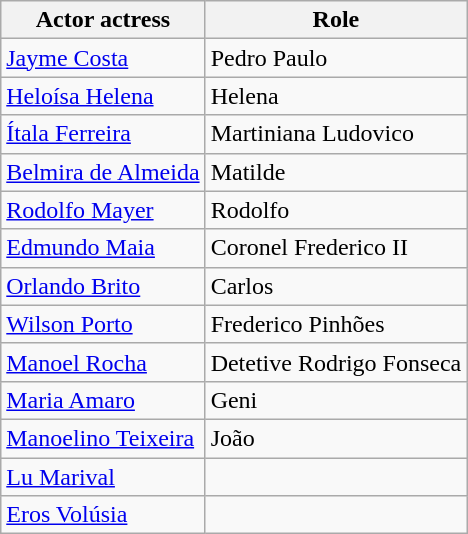<table class="wikitable">
<tr>
<th>Actor actress</th>
<th>Role</th>
</tr>
<tr>
<td><a href='#'>Jayme Costa</a></td>
<td>Pedro Paulo</td>
</tr>
<tr>
<td><a href='#'>Heloísa Helena</a></td>
<td>Helena</td>
</tr>
<tr>
<td><a href='#'>Ítala Ferreira</a></td>
<td>Martiniana Ludovico</td>
</tr>
<tr>
<td><a href='#'>Belmira de Almeida</a></td>
<td>Matilde</td>
</tr>
<tr>
<td><a href='#'>Rodolfo Mayer</a></td>
<td>Rodolfo</td>
</tr>
<tr>
<td><a href='#'>Edmundo Maia</a></td>
<td>Coronel Frederico II</td>
</tr>
<tr>
<td><a href='#'>Orlando Brito</a></td>
<td>Carlos</td>
</tr>
<tr>
<td><a href='#'>Wilson Porto</a></td>
<td>Frederico Pinhões</td>
</tr>
<tr>
<td><a href='#'>Manoel Rocha</a></td>
<td>Detetive Rodrigo Fonseca</td>
</tr>
<tr>
<td><a href='#'>Maria Amaro</a></td>
<td>Geni</td>
</tr>
<tr>
<td><a href='#'>Manoelino Teixeira</a></td>
<td>João</td>
</tr>
<tr>
<td><a href='#'>Lu Marival</a></td>
<td></td>
</tr>
<tr>
<td><a href='#'>Eros Volúsia</a></td>
<td></td>
</tr>
</table>
